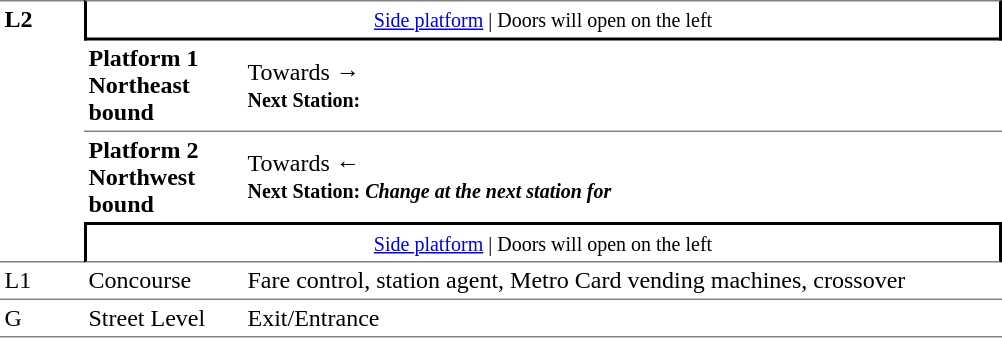<table table border=0 cellspacing=0 cellpadding=3>
<tr>
<td style="border-top:solid 1px grey;border-bottom:solid 1px grey;" width=50 rowspan=4 valign=top><strong>L2</strong></td>
<td style="border-top:solid 1px grey;border-right:solid 2px black;border-left:solid 2px black;border-bottom:solid 2px black;text-align:center;" colspan=2><small><a href='#'>Side platform</a> | Doors will open on the left </small></td>
</tr>
<tr>
<td style="border-bottom:solid 1px grey;" width=100><span><strong>Platform 1</strong><br><strong>Northeast bound</strong></span></td>
<td style="border-bottom:solid 1px grey;" width=500>Towards → <br><small><strong>Next Station:</strong> </small></td>
</tr>
<tr>
<td><span><strong>Platform 2</strong><br><strong>Northwest bound</strong></span></td>
<td><span></span>Towards ← <br><small><strong>Next Station:</strong> </small> <small><strong><em>Change at the next station for <strong><em></small></td>
</tr>
<tr>
<td style="border-top:solid 2px black;border-right:solid 2px black;border-left:solid 2px black;border-bottom:solid 1px grey;text-align:center;" colspan=2><small><a href='#'>Side platform</a> | Doors will open on the left </small></td>
</tr>
<tr>
<td valign=top></strong>L1<strong></td>
<td valign=top>Concourse</td>
<td valign=top>Fare control, station agent, Metro Card vending machines, crossover</td>
</tr>
<tr>
<td style="border-bottom:solid 1px grey;border-top:solid 1px grey;" width=50 valign=top></strong>G<strong></td>
<td style="border-top:solid 1px grey;border-bottom:solid 1px grey;" width=100 valign=top>Street Level</td>
<td style="border-top:solid 1px grey;border-bottom:solid 1px grey;" width=500 valign=top>Exit/Entrance</td>
</tr>
</table>
